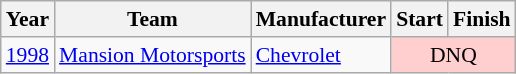<table class="wikitable" style="font-size: 90%;">
<tr>
<th>Year</th>
<th>Team</th>
<th>Manufacturer</th>
<th>Start</th>
<th>Finish</th>
</tr>
<tr>
<td><a href='#'>1998</a></td>
<td><a href='#'>Mansion Motorsports</a></td>
<td><a href='#'>Chevrolet</a></td>
<td colspan=2 align=center style="background:#FFCFCF;">DNQ</td>
</tr>
</table>
